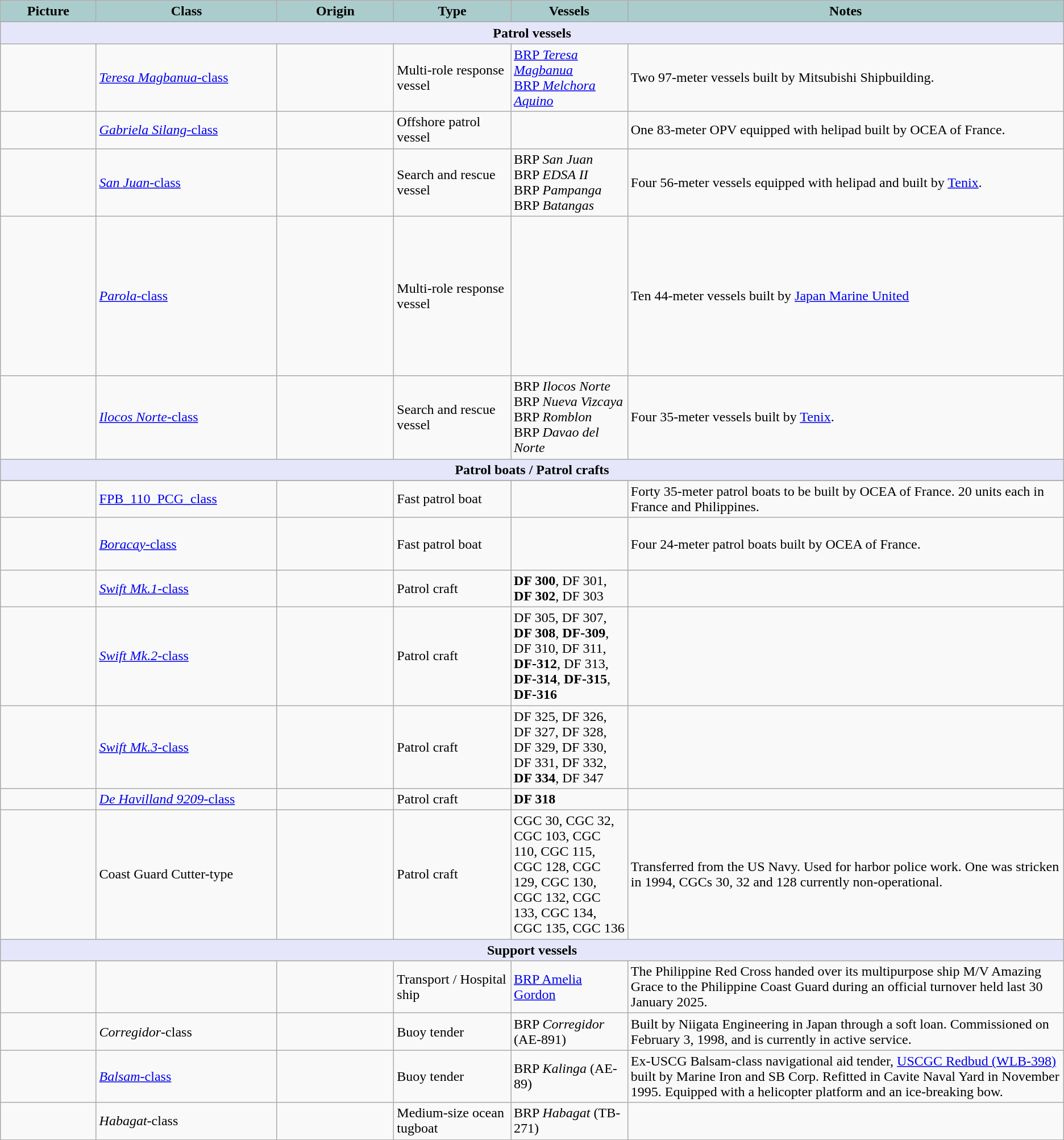<table class="wikitable">
<tr>
<th style="text-align: center; background:#acc; width:9%;">Picture</th>
<th style="text-align: center; background:#acc; width:17%;">Class</th>
<th style="text-align: center; background:#acc; width:11%;">Origin</th>
<th style="text-align: center; background:#acc; width:11%;">Type</th>
<th style="text-align: center; background:#acc; width:11%;">Vessels</th>
<th style="text-align: center; background:#acc; width:41%;">Notes</th>
</tr>
<tr>
<th colspan="6" style="background: lavender;">Patrol vessels</th>
</tr>
<tr>
<td></td>
<td><a href='#'><em>Teresa Magbanua</em>-class</a></td>
<td></td>
<td>Multi-role response vessel</td>
<td><a href='#'>BRP <em>Teresa Magbanua</em></a> <br> <a href='#'>BRP <em>Melchora Aquino</em></a></td>
<td>Two 97-meter vessels built by Mitsubishi Shipbuilding.</td>
</tr>
<tr>
<td></td>
<td><a href='#'><em>Gabriela Silang</em>-class</a></td>
<td></td>
<td>Offshore patrol vessel</td>
<td></td>
<td>One 83-meter OPV equipped with helipad built by OCEA of France.</td>
</tr>
<tr>
<td></td>
<td><a href='#'><em>San Juan</em>-class</a></td>
<td></td>
<td>Search and rescue vessel</td>
<td>BRP <em>San Juan</em><br> BRP <em>EDSA II</em><br>BRP <em>Pampanga</em><br> BRP <em>Batangas</em></td>
<td>Four 56-meter vessels equipped with helipad and built by <a href='#'>Tenix</a>.</td>
</tr>
<tr>
<td></td>
<td><a href='#'><em>Parola</em>-class</a></td>
<td></td>
<td>Multi-role response vessel</td>
<td><br><br> <br> <br> <br> <br> <br> <br> <br> <br></td>
<td>Ten 44-meter vessels built by <a href='#'>Japan Marine United</a></td>
</tr>
<tr>
<td></td>
<td><a href='#'><em>Ilocos Norte</em>-class</a></td>
<td></td>
<td>Search and rescue vessel</td>
<td>BRP <em>Ilocos Norte</em><br>BRP <em>Nueva Vizcaya</em><br>BRP <em>Romblon</em><br>BRP <em>Davao del Norte</em></td>
<td>Four 35-meter vessels built by <a href='#'>Tenix</a>.</td>
</tr>
<tr>
<th colspan="6" style="background: lavender;">Patrol boats / Patrol crafts</th>
</tr>
<tr>
</tr>
<tr>
<td></td>
<td><a href='#'>FPB_110_PCG_class</a></td>
<td></td>
<td>Fast patrol boat</td>
<td></td>
<td>Forty 35-meter patrol boats to be built by OCEA of France. 20 units each in France and Philippines.</td>
</tr>
<tr>
<td></td>
<td><a href='#'><em>Boracay</em>-class</a></td>
<td></td>
<td>Fast patrol boat</td>
<td><br><br><br></td>
<td>Four 24-meter patrol boats built by OCEA of France.</td>
</tr>
<tr>
<td></td>
<td><a href='#'><em>Swift Mk.1</em>-class</a></td>
<td></td>
<td>Patrol craft</td>
<td><strong>DF 300</strong>, DF 301, <strong>DF 302</strong>, DF 303</td>
<td></td>
</tr>
<tr>
<td></td>
<td><a href='#'><em>Swift Mk.2</em>-class</a></td>
<td></td>
<td>Patrol craft</td>
<td>DF 305, DF 307, <strong>DF 308</strong>, <strong>DF-309</strong>, DF 310, DF 311, <strong>DF-312</strong>, DF 313, <strong>DF-314</strong>, <strong>DF-315</strong>, <strong>DF-316</strong></td>
<td></td>
</tr>
<tr>
<td></td>
<td><a href='#'><em>Swift Mk.3</em>-class</a></td>
<td></td>
<td>Patrol craft</td>
<td>DF 325, DF 326, DF 327, DF 328, DF 329, DF 330, DF 331, DF 332, <strong>DF 334</strong>, DF 347</td>
<td></td>
</tr>
<tr>
<td></td>
<td><a href='#'><em>De Havilland 9209</em>-class</a></td>
<td></td>
<td>Patrol craft</td>
<td><strong>DF 318</strong></td>
<td></td>
</tr>
<tr>
<td></td>
<td>Coast Guard Cutter-type</td>
<td></td>
<td>Patrol craft</td>
<td>CGC 30, CGC 32, CGC 103, CGC 110, CGC 115, CGC 128, CGC 129, CGC 130, CGC 132, CGC 133, CGC 134, CGC 135, CGC 136</td>
<td>Transferred from the US Navy. Used for harbor police work. One was stricken in 1994, CGCs 30, 32 and 128 currently non-operational.</td>
</tr>
<tr>
<th colspan="6" style="background: lavender;">Support vessels</th>
</tr>
<tr>
<td></td>
<td></td>
<td></td>
<td>Transport / Hospital ship</td>
<td><a href='#'>BRP Amelia Gordon</a></td>
<td>The Philippine Red Cross handed over its multipurpose ship M/V Amazing Grace to the Philippine Coast Guard during an official turnover held last 30 January 2025.</td>
</tr>
<tr>
<td></td>
<td><em>Corregidor</em>-class</td>
<td></td>
<td>Buoy tender</td>
<td>BRP <em>Corregidor</em> (AE-891)</td>
<td>Built by Niigata Engineering in Japan through a soft loan. Commissioned on February 3, 1998, and is currently in active service.</td>
</tr>
<tr>
<td></td>
<td><a href='#'><em>Balsam</em>-class</a></td>
<td></td>
<td>Buoy tender</td>
<td>BRP <em>Kalinga</em> (AE-89)</td>
<td>Ex-USCG Balsam-class navigational aid tender, <a href='#'>USCGC Redbud (WLB-398)</a> built by Marine Iron and SB Corp. Refitted in Cavite Naval Yard in November 1995. Equipped with a helicopter platform and an ice-breaking bow.</td>
</tr>
<tr>
<td></td>
<td><em>Habagat</em>-class</td>
<td></td>
<td>Medium-size ocean tugboat</td>
<td>BRP <em>Habagat</em> (TB-271)</td>
<td></td>
</tr>
<tr>
</tr>
</table>
